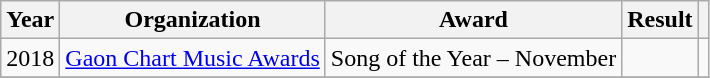<table class="wikitable plainrowheaders">
<tr>
<th scope="col">Year</th>
<th scope="col">Organization</th>
<th scope="col">Award</th>
<th scope="col">Result</th>
<th class="unsortable"></th>
</tr>
<tr>
<td>2018</td>
<td><a href='#'>Gaon Chart Music Awards</a></td>
<td>Song of the Year – November</td>
<td></td>
<td align="center"></td>
</tr>
<tr>
</tr>
</table>
